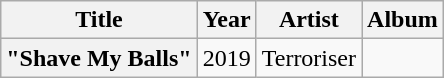<table class="wikitable plainrowheaders" style="text-align:center">
<tr>
<th scope="col">Title</th>
<th scope="col">Year</th>
<th scope="col">Artist</th>
<th scope="col">Album</th>
</tr>
<tr>
<th scope="row">"Shave My Balls"</th>
<td>2019</td>
<td>Terroriser</td>
<td></td>
</tr>
</table>
